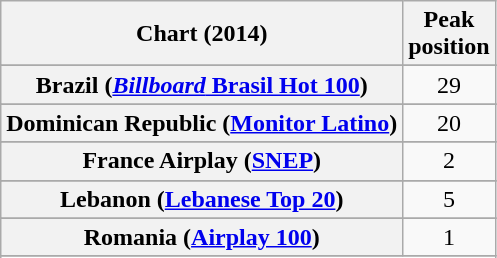<table class="wikitable plainrowheaders sortable" style="text-align:center;">
<tr>
<th>Chart (2014)</th>
<th>Peak<br>position</th>
</tr>
<tr>
</tr>
<tr>
</tr>
<tr>
</tr>
<tr>
</tr>
<tr>
</tr>
<tr>
<th scope="row">Brazil (<a href='#'><em>Billboard</em> Brasil Hot 100</a>)</th>
<td style="text-align:center;">29</td>
</tr>
<tr>
</tr>
<tr>
</tr>
<tr>
</tr>
<tr>
</tr>
<tr>
</tr>
<tr>
<th scope="row">Dominican Republic (<a href='#'>Monitor Latino</a>)</th>
<td style="text-align:center;">20</td>
</tr>
<tr>
</tr>
<tr>
</tr>
<tr>
<th scope="row">France Airplay (<a href='#'>SNEP</a>)</th>
<td>2</td>
</tr>
<tr>
</tr>
<tr>
</tr>
<tr>
</tr>
<tr>
</tr>
<tr>
<th scope="row">Lebanon (<a href='#'>Lebanese Top 20</a>)</th>
<td style="text-align:center;">5</td>
</tr>
<tr>
</tr>
<tr>
</tr>
<tr>
</tr>
<tr>
</tr>
<tr>
</tr>
<tr>
</tr>
<tr>
<th scope="row">Romania (<a href='#'>Airplay 100</a>)</th>
<td align="center">1</td>
</tr>
<tr>
</tr>
<tr>
</tr>
<tr>
</tr>
<tr>
</tr>
<tr>
</tr>
<tr>
</tr>
<tr>
</tr>
<tr>
</tr>
<tr>
</tr>
<tr>
</tr>
<tr>
</tr>
<tr>
</tr>
<tr>
</tr>
<tr>
</tr>
<tr>
</tr>
<tr>
</tr>
<tr>
</tr>
</table>
